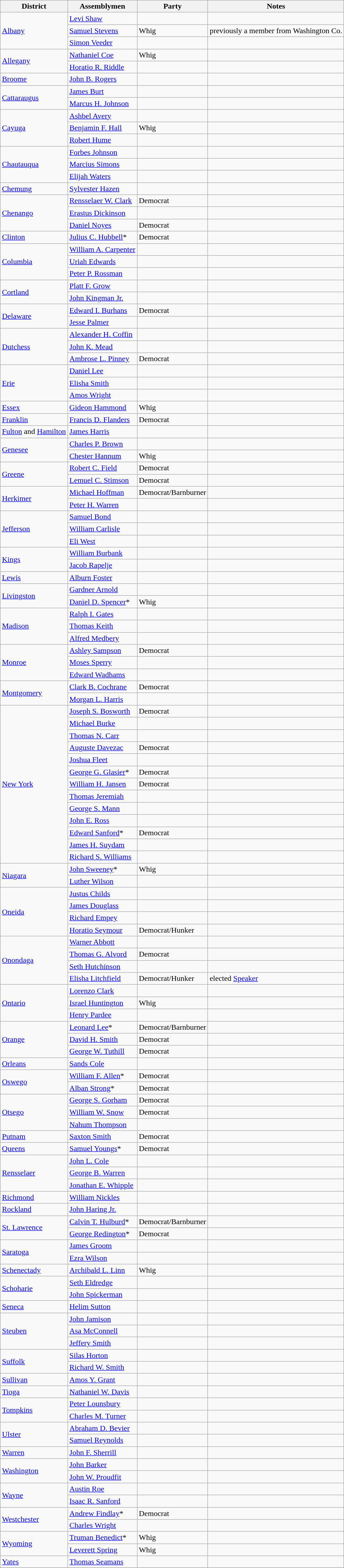<table class=wikitable>
<tr>
<th>District</th>
<th>Assemblymen</th>
<th>Party</th>
<th>Notes</th>
</tr>
<tr>
<td rowspan="3"><a href='#'>Albany</a></td>
<td><a href='#'>Levi Shaw</a></td>
<td></td>
<td></td>
</tr>
<tr>
<td><a href='#'>Samuel Stevens</a></td>
<td>Whig</td>
<td>previously a member from Washington Co.</td>
</tr>
<tr>
<td><a href='#'>Simon Veeder</a></td>
<td></td>
<td></td>
</tr>
<tr>
<td rowspan="2"><a href='#'>Allegany</a></td>
<td><a href='#'>Nathaniel Coe</a></td>
<td>Whig</td>
<td></td>
</tr>
<tr>
<td><a href='#'>Horatio R. Riddle</a></td>
<td></td>
<td></td>
</tr>
<tr>
<td><a href='#'>Broome</a></td>
<td><a href='#'>John B. Rogers</a></td>
<td></td>
<td></td>
</tr>
<tr>
<td rowspan="2"><a href='#'>Cattaraugus</a></td>
<td><a href='#'>James Burt</a></td>
<td></td>
<td></td>
</tr>
<tr>
<td><a href='#'>Marcus H. Johnson</a></td>
<td></td>
<td></td>
</tr>
<tr>
<td rowspan="3"><a href='#'>Cayuga</a></td>
<td><a href='#'>Ashbel Avery</a></td>
<td></td>
<td></td>
</tr>
<tr>
<td><a href='#'>Benjamin F. Hall</a></td>
<td>Whig</td>
<td></td>
</tr>
<tr>
<td><a href='#'>Robert Hume</a></td>
<td></td>
<td></td>
</tr>
<tr>
<td rowspan="3"><a href='#'>Chautauqua</a></td>
<td><a href='#'>Forbes Johnson</a></td>
<td></td>
<td></td>
</tr>
<tr>
<td><a href='#'>Marcius Simons</a></td>
<td></td>
<td></td>
</tr>
<tr>
<td><a href='#'>Elijah Waters</a></td>
<td></td>
<td></td>
</tr>
<tr>
<td><a href='#'>Chemung</a></td>
<td><a href='#'>Sylvester Hazen</a></td>
<td></td>
<td></td>
</tr>
<tr>
<td rowspan="3"><a href='#'>Chenango</a></td>
<td><a href='#'>Rensselaer W. Clark</a></td>
<td>Democrat</td>
<td></td>
</tr>
<tr>
<td><a href='#'>Erastus Dickinson</a></td>
<td></td>
<td></td>
</tr>
<tr>
<td><a href='#'>Daniel Noyes</a></td>
<td>Democrat</td>
<td></td>
</tr>
<tr>
<td><a href='#'>Clinton</a></td>
<td><a href='#'>Julius C. Hubbell</a>*</td>
<td>Democrat</td>
<td></td>
</tr>
<tr>
<td rowspan="3"><a href='#'>Columbia</a></td>
<td><a href='#'>William A. Carpenter</a></td>
<td></td>
<td></td>
</tr>
<tr>
<td><a href='#'>Uriah Edwards</a></td>
<td></td>
<td></td>
</tr>
<tr>
<td><a href='#'>Peter P. Rossman</a></td>
<td></td>
<td></td>
</tr>
<tr>
<td rowspan="2"><a href='#'>Cortland</a></td>
<td><a href='#'>Platt F. Grow</a></td>
<td></td>
<td></td>
</tr>
<tr>
<td><a href='#'>John Kingman Jr.</a></td>
<td></td>
<td></td>
</tr>
<tr>
<td rowspan="2"><a href='#'>Delaware</a></td>
<td><a href='#'>Edward I. Burhans</a></td>
<td>Democrat</td>
<td></td>
</tr>
<tr>
<td><a href='#'>Jesse Palmer</a></td>
<td></td>
<td></td>
</tr>
<tr>
<td rowspan="3"><a href='#'>Dutchess</a></td>
<td><a href='#'>Alexander H. Coffin</a></td>
<td></td>
<td></td>
</tr>
<tr>
<td><a href='#'>John K. Mead</a></td>
<td></td>
<td></td>
</tr>
<tr>
<td><a href='#'>Ambrose L. Pinney</a></td>
<td>Democrat</td>
<td></td>
</tr>
<tr>
<td rowspan="3"><a href='#'>Erie</a></td>
<td><a href='#'>Daniel Lee</a></td>
<td></td>
<td></td>
</tr>
<tr>
<td><a href='#'>Elisha Smith</a></td>
<td></td>
<td></td>
</tr>
<tr>
<td><a href='#'>Amos Wright</a></td>
<td></td>
<td></td>
</tr>
<tr>
<td><a href='#'>Essex</a></td>
<td><a href='#'>Gideon Hammond</a></td>
<td>Whig</td>
<td></td>
</tr>
<tr>
<td><a href='#'>Franklin</a></td>
<td><a href='#'>Francis D. Flanders</a></td>
<td>Democrat</td>
<td></td>
</tr>
<tr>
<td><a href='#'>Fulton</a> and <a href='#'>Hamilton</a></td>
<td><a href='#'>James Harris</a></td>
<td></td>
<td></td>
</tr>
<tr>
<td rowspan="2"><a href='#'>Genesee</a></td>
<td><a href='#'>Charles P. Brown</a></td>
<td></td>
<td></td>
</tr>
<tr>
<td><a href='#'>Chester Hannum</a></td>
<td>Whig</td>
<td></td>
</tr>
<tr>
<td rowspan="2"><a href='#'>Greene</a></td>
<td><a href='#'>Robert C. Field</a></td>
<td>Democrat</td>
<td></td>
</tr>
<tr>
<td><a href='#'>Lemuel C. Stimson</a></td>
<td>Democrat</td>
<td></td>
</tr>
<tr>
<td rowspan="2"><a href='#'>Herkimer</a></td>
<td><a href='#'>Michael Hoffman</a></td>
<td>Democrat/Barnburner</td>
<td></td>
</tr>
<tr>
<td><a href='#'>Peter H. Warren</a></td>
<td></td>
<td></td>
</tr>
<tr>
<td rowspan="3"><a href='#'>Jefferson</a></td>
<td><a href='#'>Samuel Bond</a></td>
<td></td>
<td></td>
</tr>
<tr>
<td><a href='#'>William Carlisle</a></td>
<td></td>
<td></td>
</tr>
<tr>
<td><a href='#'>Eli West</a></td>
<td></td>
<td></td>
</tr>
<tr>
<td rowspan="2"><a href='#'>Kings</a></td>
<td><a href='#'>William Burbank</a></td>
<td></td>
<td></td>
</tr>
<tr>
<td><a href='#'>Jacob Rapelje</a></td>
<td></td>
<td></td>
</tr>
<tr>
<td><a href='#'>Lewis</a></td>
<td><a href='#'>Alburn Foster</a></td>
<td></td>
<td></td>
</tr>
<tr>
<td rowspan="2"><a href='#'>Livingston</a></td>
<td><a href='#'>Gardner Arnold</a></td>
<td></td>
<td></td>
</tr>
<tr>
<td><a href='#'>Daniel D. Spencer</a>*</td>
<td>Whig</td>
<td></td>
</tr>
<tr>
<td rowspan="3"><a href='#'>Madison</a></td>
<td><a href='#'>Ralph I. Gates</a></td>
<td></td>
<td></td>
</tr>
<tr>
<td><a href='#'>Thomas Keith</a></td>
<td></td>
<td></td>
</tr>
<tr>
<td><a href='#'>Alfred Medbery</a></td>
<td></td>
<td></td>
</tr>
<tr>
<td rowspan="3"><a href='#'>Monroe</a></td>
<td><a href='#'>Ashley Sampson</a></td>
<td>Democrat</td>
<td></td>
</tr>
<tr>
<td><a href='#'>Moses Sperry</a></td>
<td></td>
<td></td>
</tr>
<tr>
<td><a href='#'>Edward Wadhams</a></td>
<td></td>
<td></td>
</tr>
<tr>
<td rowspan="2"><a href='#'>Montgomery</a></td>
<td><a href='#'>Clark B. Cochrane</a></td>
<td>Democrat</td>
<td></td>
</tr>
<tr>
<td><a href='#'>Morgan L. Harris</a></td>
<td></td>
<td></td>
</tr>
<tr>
<td rowspan="13"><a href='#'>New York</a></td>
<td><a href='#'>Joseph S. Bosworth</a></td>
<td>Democrat</td>
<td></td>
</tr>
<tr>
<td><a href='#'>Michael Burke</a></td>
<td></td>
<td></td>
</tr>
<tr>
<td><a href='#'>Thomas N. Carr</a></td>
<td></td>
<td></td>
</tr>
<tr>
<td><a href='#'>Auguste Davezac</a></td>
<td>Democrat</td>
<td></td>
</tr>
<tr>
<td><a href='#'>Joshua Fleet</a></td>
<td></td>
<td></td>
</tr>
<tr>
<td><a href='#'>George G. Glasier</a>*</td>
<td>Democrat</td>
<td></td>
</tr>
<tr>
<td><a href='#'>William H. Jansen</a></td>
<td>Democrat</td>
<td></td>
</tr>
<tr>
<td><a href='#'>Thomas Jeremiah</a></td>
<td></td>
<td></td>
</tr>
<tr>
<td><a href='#'>George S. Mann</a></td>
<td></td>
<td></td>
</tr>
<tr>
<td><a href='#'>John E. Ross</a></td>
<td></td>
<td></td>
</tr>
<tr>
<td><a href='#'>Edward Sanford</a>*</td>
<td>Democrat</td>
<td></td>
</tr>
<tr>
<td><a href='#'>James H. Suydam</a></td>
<td></td>
<td></td>
</tr>
<tr>
<td><a href='#'>Richard S. Williams</a></td>
<td></td>
<td></td>
</tr>
<tr>
<td rowspan="2"><a href='#'>Niagara</a></td>
<td><a href='#'>John Sweeney</a>*</td>
<td>Whig</td>
<td></td>
</tr>
<tr>
<td><a href='#'>Luther Wilson</a></td>
<td></td>
<td></td>
</tr>
<tr>
<td rowspan="4"><a href='#'>Oneida</a></td>
<td><a href='#'>Justus Childs</a></td>
<td></td>
<td></td>
</tr>
<tr>
<td><a href='#'>James Douglass</a></td>
<td></td>
<td></td>
</tr>
<tr>
<td><a href='#'>Richard Empey</a></td>
<td></td>
<td></td>
</tr>
<tr>
<td><a href='#'>Horatio Seymour</a></td>
<td>Democrat/Hunker</td>
<td></td>
</tr>
<tr>
<td rowspan="4"><a href='#'>Onondaga</a></td>
<td><a href='#'>Warner Abbott</a></td>
<td></td>
<td></td>
</tr>
<tr>
<td><a href='#'>Thomas G. Alvord</a></td>
<td>Democrat</td>
<td></td>
</tr>
<tr>
<td><a href='#'>Seth Hutchinson</a></td>
<td></td>
<td></td>
</tr>
<tr>
<td><a href='#'>Elisha Litchfield</a></td>
<td>Democrat/Hunker</td>
<td>elected <a href='#'>Speaker</a></td>
</tr>
<tr>
<td rowspan="3"><a href='#'>Ontario</a></td>
<td><a href='#'>Lorenzo Clark</a></td>
<td></td>
<td></td>
</tr>
<tr>
<td><a href='#'>Israel Huntington</a></td>
<td>Whig</td>
<td></td>
</tr>
<tr>
<td><a href='#'>Henry Pardee</a></td>
<td></td>
<td></td>
</tr>
<tr>
<td rowspan="3"><a href='#'>Orange</a></td>
<td><a href='#'>Leonard Lee</a>*</td>
<td>Democrat/Barnburner</td>
<td></td>
</tr>
<tr>
<td><a href='#'>David H. Smith</a></td>
<td>Democrat</td>
<td></td>
</tr>
<tr>
<td><a href='#'>George W. Tuthill</a></td>
<td>Democrat</td>
<td></td>
</tr>
<tr>
<td><a href='#'>Orleans</a></td>
<td><a href='#'>Sands Cole</a></td>
<td></td>
<td></td>
</tr>
<tr>
<td rowspan="2"><a href='#'>Oswego</a></td>
<td><a href='#'>William F. Allen</a>*</td>
<td>Democrat</td>
<td></td>
</tr>
<tr>
<td><a href='#'>Alban Strong</a>*</td>
<td>Democrat</td>
<td></td>
</tr>
<tr>
<td rowspan="3"><a href='#'>Otsego</a></td>
<td><a href='#'>George S. Gorham</a></td>
<td>Democrat</td>
<td></td>
</tr>
<tr>
<td><a href='#'>William W. Snow</a></td>
<td>Democrat</td>
<td></td>
</tr>
<tr>
<td><a href='#'>Nahum Thompson</a></td>
<td></td>
<td></td>
</tr>
<tr>
<td><a href='#'>Putnam</a></td>
<td><a href='#'>Saxton Smith</a></td>
<td>Democrat</td>
<td></td>
</tr>
<tr>
<td><a href='#'>Queens</a></td>
<td><a href='#'>Samuel Youngs</a>*</td>
<td>Democrat</td>
<td></td>
</tr>
<tr>
<td rowspan="3"><a href='#'>Rensselaer</a></td>
<td><a href='#'>John L. Cole</a></td>
<td></td>
<td></td>
</tr>
<tr>
<td><a href='#'>George B. Warren</a></td>
<td></td>
<td></td>
</tr>
<tr>
<td><a href='#'>Jonathan E. Whipple</a></td>
<td></td>
<td></td>
</tr>
<tr>
<td><a href='#'>Richmond</a></td>
<td><a href='#'>William Nickles</a></td>
<td></td>
<td></td>
</tr>
<tr>
<td><a href='#'>Rockland</a></td>
<td><a href='#'>John Haring Jr.</a></td>
<td></td>
<td></td>
</tr>
<tr>
<td rowspan="2"><a href='#'>St. Lawrence</a></td>
<td><a href='#'>Calvin T. Hulburd</a>*</td>
<td>Democrat/Barnburner</td>
<td></td>
</tr>
<tr>
<td><a href='#'>George Redington</a>*</td>
<td>Democrat</td>
<td></td>
</tr>
<tr>
<td rowspan="2"><a href='#'>Saratoga</a></td>
<td><a href='#'>James Groom</a></td>
<td></td>
<td></td>
</tr>
<tr>
<td><a href='#'>Ezra Wilson</a></td>
<td></td>
<td></td>
</tr>
<tr>
<td><a href='#'>Schenectady</a></td>
<td><a href='#'>Archibald L. Linn</a></td>
<td>Whig</td>
<td></td>
</tr>
<tr>
<td rowspan="2"><a href='#'>Schoharie</a></td>
<td><a href='#'>Seth Eldredge</a></td>
<td></td>
<td></td>
</tr>
<tr>
<td><a href='#'>John Spickerman</a></td>
<td></td>
<td></td>
</tr>
<tr>
<td><a href='#'>Seneca</a></td>
<td><a href='#'>Helim Sutton</a></td>
<td></td>
<td></td>
</tr>
<tr>
<td rowspan="3"><a href='#'>Steuben</a></td>
<td><a href='#'>John Jamison</a></td>
<td></td>
<td></td>
</tr>
<tr>
<td><a href='#'>Asa McConnell</a></td>
<td></td>
<td></td>
</tr>
<tr>
<td><a href='#'>Jeffery Smith</a></td>
<td></td>
<td></td>
</tr>
<tr>
<td rowspan="2"><a href='#'>Suffolk</a></td>
<td><a href='#'>Silas Horton</a></td>
<td></td>
<td></td>
</tr>
<tr>
<td><a href='#'>Richard W. Smith</a></td>
<td></td>
<td></td>
</tr>
<tr>
<td><a href='#'>Sullivan</a></td>
<td><a href='#'>Amos Y. Grant</a></td>
<td></td>
<td></td>
</tr>
<tr>
<td><a href='#'>Tioga</a></td>
<td><a href='#'>Nathaniel W. Davis</a></td>
<td></td>
<td></td>
</tr>
<tr>
<td rowspan="2"><a href='#'>Tompkins</a></td>
<td><a href='#'>Peter Lounsbury</a></td>
<td></td>
<td></td>
</tr>
<tr>
<td><a href='#'>Charles M. Turner</a></td>
<td></td>
<td></td>
</tr>
<tr>
<td rowspan="2"><a href='#'>Ulster</a></td>
<td><a href='#'>Abraham D. Bevier</a></td>
<td></td>
<td></td>
</tr>
<tr>
<td><a href='#'>Samuel Reynolds</a></td>
<td></td>
<td></td>
</tr>
<tr>
<td><a href='#'>Warren</a></td>
<td><a href='#'>John F. Sherrill</a></td>
<td></td>
<td></td>
</tr>
<tr>
<td rowspan="2"><a href='#'>Washington</a></td>
<td><a href='#'>John Barker</a></td>
<td></td>
<td></td>
</tr>
<tr>
<td><a href='#'>John W. Proudfit</a></td>
<td></td>
<td></td>
</tr>
<tr>
<td rowspan="2"><a href='#'>Wayne</a></td>
<td><a href='#'>Austin Roe</a></td>
<td></td>
<td></td>
</tr>
<tr>
<td><a href='#'>Isaac R. Sanford</a></td>
<td></td>
<td></td>
</tr>
<tr>
<td rowspan="2"><a href='#'>Westchester</a></td>
<td><a href='#'>Andrew Findlay</a>*</td>
<td>Democrat</td>
<td></td>
</tr>
<tr>
<td><a href='#'>Charles Wright</a></td>
<td></td>
<td></td>
</tr>
<tr>
<td rowspan="2"><a href='#'>Wyoming</a></td>
<td><a href='#'>Truman Benedict</a>*</td>
<td>Whig</td>
<td></td>
</tr>
<tr>
<td><a href='#'>Leverett Spring</a></td>
<td>Whig</td>
<td></td>
</tr>
<tr>
<td><a href='#'>Yates</a></td>
<td><a href='#'>Thomas Seamans</a></td>
<td></td>
<td></td>
</tr>
<tr>
</tr>
</table>
